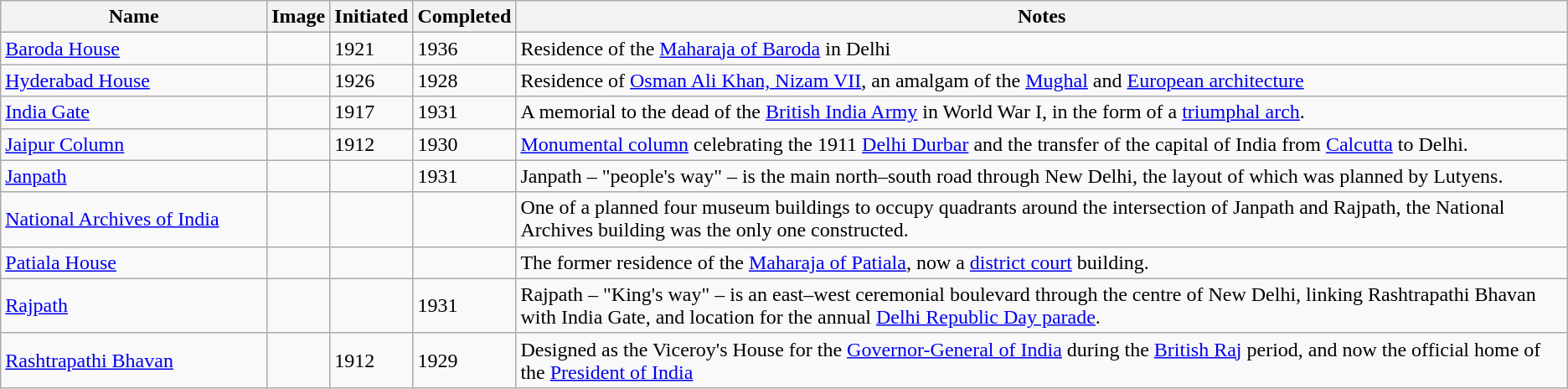<table class="wikitable sortable">
<tr>
<th style="width: 17%;">Name</th>
<th>Image</th>
<th>Initiated</th>
<th>Completed</th>
<th>Notes</th>
</tr>
<tr>
<td><a href='#'>Baroda House</a><br><small></small></td>
<td></td>
<td>1921</td>
<td>1936</td>
<td>Residence of the <a href='#'>Maharaja of Baroda</a> in Delhi</td>
</tr>
<tr>
<td><a href='#'>Hyderabad House</a><br><small></small></td>
<td></td>
<td>1926</td>
<td>1928</td>
<td>Residence of <a href='#'>Osman Ali Khan, Nizam VII</a>, an amalgam of the <a href='#'>Mughal</a> and <a href='#'>European architecture</a></td>
</tr>
<tr>
<td><a href='#'>India Gate</a><br><small></small></td>
<td></td>
<td>1917</td>
<td>1931</td>
<td>A memorial to the dead of the <a href='#'>British India Army</a> in World War I, in the form of a <a href='#'>triumphal arch</a>.</td>
</tr>
<tr>
<td><a href='#'>Jaipur Column</a><br><small></small></td>
<td></td>
<td>1912</td>
<td>1930</td>
<td><a href='#'>Monumental column</a> celebrating the 1911 <a href='#'>Delhi Durbar</a> and the transfer of the capital of India from <a href='#'>Calcutta</a> to Delhi.</td>
</tr>
<tr>
<td><a href='#'>Janpath</a><br><small></small></td>
<td></td>
<td></td>
<td>1931</td>
<td>Janpath – "people's way" – is the main north–south road through New Delhi, the layout of which was planned by Lutyens.</td>
</tr>
<tr>
<td><a href='#'>National Archives of India</a><br><small></small></td>
<td></td>
<td></td>
<td></td>
<td>One of a planned four museum buildings to occupy quadrants around the intersection of Janpath and Rajpath, the National Archives building was the only one constructed.</td>
</tr>
<tr>
<td><a href='#'>Patiala House</a><br><small></small></td>
<td></td>
<td></td>
<td></td>
<td>The former residence of the <a href='#'>Maharaja of Patiala</a>, now a <a href='#'>district court</a> building.</td>
</tr>
<tr>
<td><a href='#'>Rajpath</a><br><small></small></td>
<td></td>
<td></td>
<td>1931</td>
<td>Rajpath – "King's way" – is an east–west ceremonial boulevard through the centre of New Delhi, linking Rashtrapathi Bhavan with India Gate, and location for the annual <a href='#'>Delhi Republic Day parade</a>.</td>
</tr>
<tr>
<td><a href='#'>Rashtrapathi Bhavan</a><br><small></small></td>
<td></td>
<td>1912</td>
<td>1929</td>
<td>Designed as the Viceroy's House for the <a href='#'>Governor-General of India</a> during the <a href='#'>British Raj</a> period, and now the official home of the <a href='#'>President of India</a></td>
</tr>
</table>
